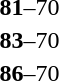<table style="text-align:center">
<tr>
<th width=200></th>
<th width=100></th>
<th width=200></th>
</tr>
<tr>
<td align=right><strong></strong></td>
<td><strong>81</strong>–70</td>
<td align=left></td>
</tr>
<tr>
<td align=right><strong></strong></td>
<td><strong>83</strong>–70</td>
<td align=left></td>
</tr>
<tr>
<td align=right><strong></strong></td>
<td><strong>86</strong>–70</td>
<td align=left></td>
</tr>
</table>
